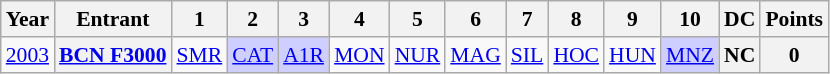<table class="wikitable" style="text-align:center; font-size:90%">
<tr>
<th>Year</th>
<th>Entrant</th>
<th>1</th>
<th>2</th>
<th>3</th>
<th>4</th>
<th>5</th>
<th>6</th>
<th>7</th>
<th>8</th>
<th>9</th>
<th>10</th>
<th>DC</th>
<th>Points</th>
</tr>
<tr>
<td><a href='#'>2003</a></td>
<th><a href='#'>BCN F3000</a></th>
<td><a href='#'>SMR</a></td>
<td style="background:#CFCFFF;"><a href='#'>CAT</a><br></td>
<td style="background:#CFCFFF;"><a href='#'>A1R</a><br></td>
<td><a href='#'>MON</a><br></td>
<td><a href='#'>NUR</a></td>
<td><a href='#'>MAG</a></td>
<td><a href='#'>SIL</a></td>
<td><a href='#'>HOC</a></td>
<td><a href='#'>HUN</a></td>
<td style="background:#CFCFFF;"><a href='#'>MNZ</a><br></td>
<th>NC</th>
<th>0</th>
</tr>
</table>
